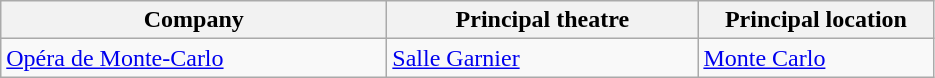<table class="wikitable">
<tr>
<th width=250>Company</th>
<th width=200>Principal theatre</th>
<th width=150>Principal location</th>
</tr>
<tr>
<td><a href='#'>Opéra de Monte-Carlo</a></td>
<td><a href='#'>Salle Garnier</a></td>
<td><a href='#'>Monte Carlo</a></td>
</tr>
</table>
